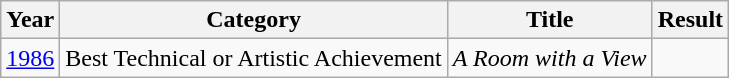<table class="wikitable">
<tr>
<th>Year</th>
<th>Category</th>
<th>Title</th>
<th>Result</th>
</tr>
<tr>
<td><a href='#'>1986</a></td>
<td>Best Technical or Artistic Achievement</td>
<td><em>A Room with a View</em></td>
<td></td>
</tr>
</table>
